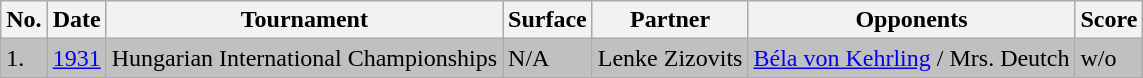<table class="wikitable">
<tr>
<th>No.</th>
<th>Date</th>
<th>Tournament</th>
<th>Surface</th>
<th>Partner</th>
<th>Opponents</th>
<th>Score</th>
</tr>
<tr bgcolor=silver>
<td>1.</td>
<td><a href='#'>1931</a></td>
<td>Hungarian International Championships</td>
<td>N/A</td>
<td> Lenke Zizovits</td>
<td> <a href='#'>Béla von Kehrling</a> / Mrs. Deutch</td>
<td>w/o</td>
</tr>
</table>
